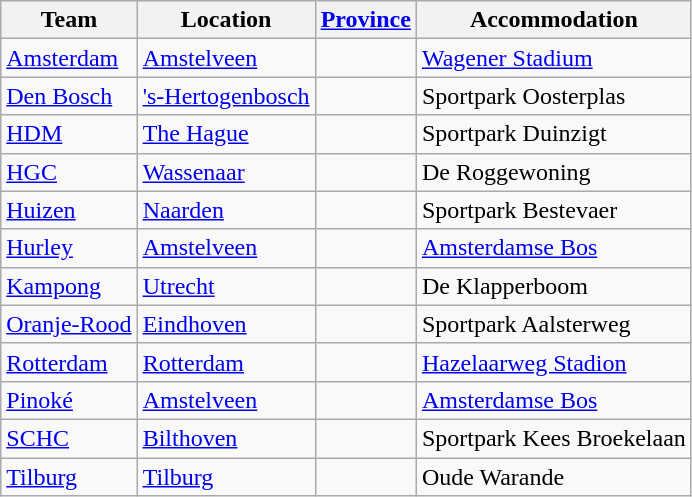<table class="wikitable sortable">
<tr>
<th>Team</th>
<th>Location</th>
<th><a href='#'>Province</a></th>
<th>Accommodation</th>
</tr>
<tr>
<td><a href='#'>Amsterdam</a></td>
<td><a href='#'>Amstelveen</a></td>
<td></td>
<td><a href='#'>Wagener Stadium</a></td>
</tr>
<tr>
<td><a href='#'>Den Bosch</a></td>
<td><a href='#'>'s-Hertogenbosch</a></td>
<td></td>
<td>Sportpark Oosterplas</td>
</tr>
<tr>
<td><a href='#'>HDM</a></td>
<td><a href='#'>The Hague</a></td>
<td></td>
<td>Sportpark Duinzigt</td>
</tr>
<tr>
<td><a href='#'>HGC</a></td>
<td><a href='#'>Wassenaar</a></td>
<td></td>
<td>De Roggewoning</td>
</tr>
<tr>
<td><a href='#'>Huizen</a></td>
<td><a href='#'>Naarden</a></td>
<td></td>
<td>Sportpark Bestevaer</td>
</tr>
<tr>
<td><a href='#'>Hurley</a></td>
<td><a href='#'>Amstelveen</a></td>
<td></td>
<td><a href='#'>Amsterdamse Bos</a></td>
</tr>
<tr>
<td><a href='#'>Kampong</a></td>
<td><a href='#'>Utrecht</a></td>
<td></td>
<td>De Klapperboom</td>
</tr>
<tr>
<td><a href='#'>Oranje-Rood</a></td>
<td><a href='#'>Eindhoven</a></td>
<td></td>
<td>Sportpark Aalsterweg</td>
</tr>
<tr>
<td><a href='#'>Rotterdam</a></td>
<td><a href='#'>Rotterdam</a></td>
<td></td>
<td><a href='#'>Hazelaarweg Stadion</a></td>
</tr>
<tr>
<td><a href='#'>Pinoké</a></td>
<td><a href='#'>Amstelveen</a></td>
<td></td>
<td><a href='#'>Amsterdamse Bos</a></td>
</tr>
<tr>
<td><a href='#'>SCHC</a></td>
<td><a href='#'>Bilthoven</a></td>
<td></td>
<td>Sportpark Kees Broekelaan</td>
</tr>
<tr>
<td><a href='#'>Tilburg</a></td>
<td><a href='#'>Tilburg</a></td>
<td></td>
<td>Oude Warande</td>
</tr>
</table>
